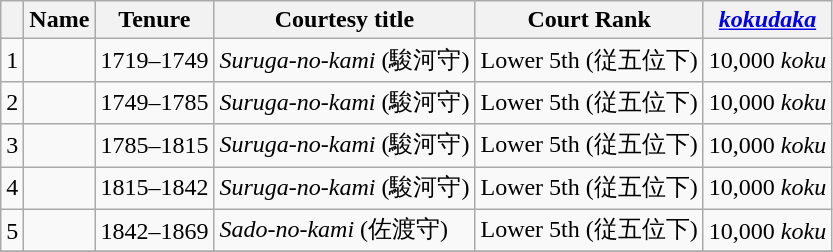<table class=wikitable>
<tr>
<th></th>
<th>Name</th>
<th>Tenure</th>
<th>Courtesy title</th>
<th>Court Rank</th>
<th><em><a href='#'>kokudaka</a></em></th>
</tr>
<tr>
<td>1</td>
<td></td>
<td>1719–1749</td>
<td><em>Suruga-no-kami</em> (駿河守)</td>
<td>Lower 5th (従五位下)</td>
<td>10,000 <em>koku</em></td>
</tr>
<tr>
<td>2</td>
<td></td>
<td>1749–1785</td>
<td><em>Suruga-no-kami</em> (駿河守)</td>
<td>Lower 5th (従五位下)</td>
<td>10,000 <em>koku</em></td>
</tr>
<tr>
<td>3</td>
<td></td>
<td>1785–1815</td>
<td><em>Suruga-no-kami</em> (駿河守)</td>
<td>Lower 5th (従五位下)</td>
<td>10,000 <em>koku</em></td>
</tr>
<tr>
<td>4</td>
<td></td>
<td>1815–1842</td>
<td><em>Suruga-no-kami</em> (駿河守)</td>
<td>Lower 5th (従五位下)</td>
<td>10,000 <em>koku</em></td>
</tr>
<tr>
<td>5</td>
<td></td>
<td>1842–1869</td>
<td><em>Sado-no-kami</em> (佐渡守)</td>
<td>Lower 5th (従五位下)</td>
<td>10,000 <em>koku</em></td>
</tr>
<tr>
</tr>
</table>
